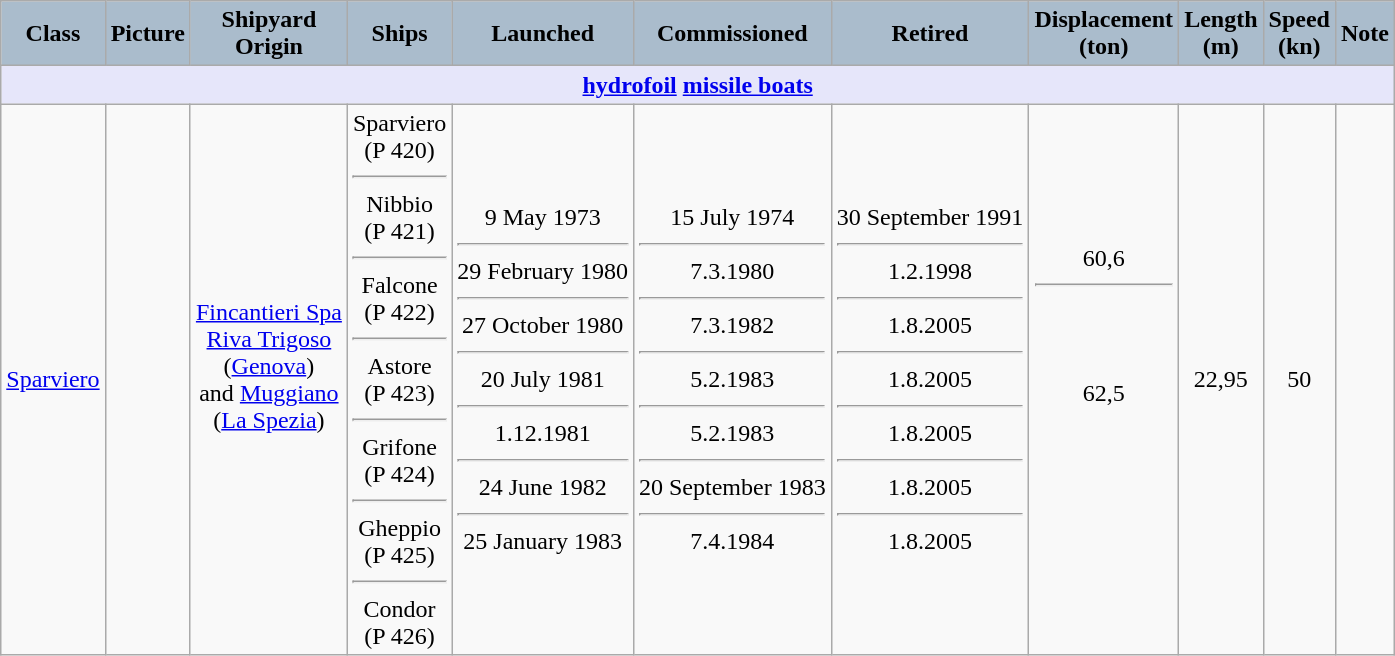<table class="wikitable" style="text-align:center;">
<tr>
<th style="text-align: central; background: #aabccc;">Class</th>
<th style="text-align: central; background: #aabccc;">Picture</th>
<th style="text-align: central; background: #aabccc;">Shipyard<br>Origin</th>
<th style="text-align: central; background: #aabccc;">Ships</th>
<th style="text-align: central; background: #aabccc;">Launched</th>
<th style="text-align: central; background: #aabccc;">Commissioned</th>
<th style="text-align: central; background: #aabccc;">Retired</th>
<th style="text-align: central; background: #aabccc;">Displacement<br>(ton)</th>
<th style="text-align: central; background: #aabccc;">Length<br>(m)</th>
<th style="text-align: central; background: #aabccc;">Speed<br>(kn)</th>
<th style="text-align: central; background: #aabccc;">Note</th>
</tr>
<tr>
<th style="align: center; background: lavender;" colspan="11"><strong><a href='#'>hydrofoil</a> <a href='#'>missile boats</a></strong></th>
</tr>
<tr>
<td><a href='#'>Sparviero</a><br></td>
<td></td>
<td><a href='#'>Fincantieri Spa</a><br><a href='#'>Riva Trigoso</a><br>(<a href='#'>Genova</a>)<br>and <a href='#'>Muggiano</a><br>(<a href='#'>La Spezia</a>)<br><br></td>
<td>Sparviero<br>(P 420)<br> <hr>Nibbio<br>(P 421)<br> <hr>Falcone<br>(P 422)<br> <hr>Astore<br>(P 423)<hr>Grifone<br>(P 424)<hr>Gheppio<br>(P 425)<br> <hr>Condor<br>(P 426)</td>
<td>9 May 1973<hr>29 February 1980<hr>27 October 1980<hr>20 July 1981<hr>1.12.1981<hr>24 June 1982<hr>25 January 1983</td>
<td>15 July 1974<hr>7.3.1980<hr>7.3.1982<hr>5.2.1983<hr>5.2.1983<hr>20 September 1983<hr>7.4.1984</td>
<td>30 September 1991<hr>1.2.1998<hr>1.8.2005<hr>1.8.2005<hr>1.8.2005<hr>1.8.2005<hr>1.8.2005</td>
<td>60,6<hr><br><br><br>62,5<br><br><br><br><br></td>
<td>22,95</td>
<td>50</td>
<td></td>
</tr>
</table>
